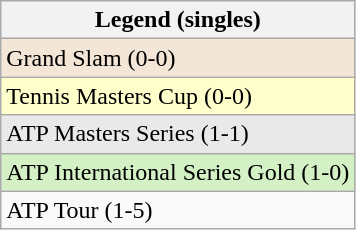<table class="wikitable sortable">
<tr>
<th>Legend (singles)</th>
</tr>
<tr style="background:#f3e6d7;">
<td>Grand Slam (0-0)</td>
</tr>
<tr style="background:#ffc;">
<td>Tennis Masters Cup (0-0)</td>
</tr>
<tr style="background:#e9e9e9;">
<td>ATP Masters Series (1-1)</td>
</tr>
<tr style="background:#d4f1c5;">
<td>ATP International Series Gold (1-0)</td>
</tr>
<tr>
<td>ATP Tour (1-5)</td>
</tr>
</table>
